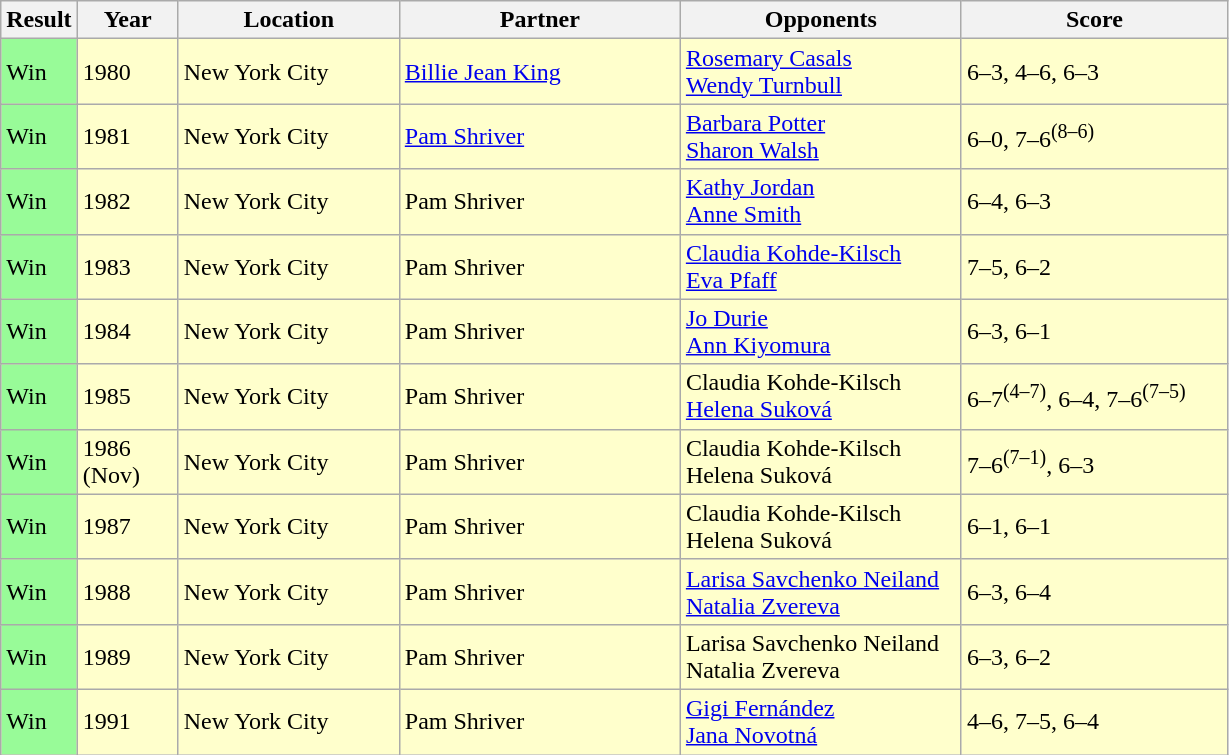<table class="sortable wikitable">
<tr>
<th style="width:40px">Result</th>
<th style="width:60px">Year</th>
<th style="width:140px">Location</th>
<th style="width:180px">Partner</th>
<th style="width:180px">Opponents</th>
<th style="width:170px"  class="unsortable">Score</th>
</tr>
<tr style="background:#ffffcc;">
<td style="background:#98fb98;">Win</td>
<td>1980</td>
<td>New York City</td>
<td> <a href='#'>Billie Jean King</a></td>
<td> <a href='#'>Rosemary Casals</a><br> <a href='#'>Wendy Turnbull</a></td>
<td>6–3, 4–6, 6–3</td>
</tr>
<tr style="background:#ffffcc;">
<td style="background:#98fb98;">Win</td>
<td>1981</td>
<td>New York City</td>
<td> <a href='#'>Pam Shriver</a></td>
<td> <a href='#'>Barbara Potter</a><br> <a href='#'>Sharon Walsh</a></td>
<td>6–0, 7–6<sup>(8–6)</sup></td>
</tr>
<tr style="background:#ffffcc;">
<td style="background:#98fb98;">Win</td>
<td>1982</td>
<td>New York City</td>
<td> Pam Shriver</td>
<td> <a href='#'>Kathy Jordan</a><br> <a href='#'>Anne Smith</a></td>
<td>6–4, 6–3</td>
</tr>
<tr style="background:#ffffcc;">
<td style="background:#98fb98;">Win</td>
<td>1983</td>
<td>New York City</td>
<td> Pam Shriver</td>
<td> <a href='#'>Claudia Kohde-Kilsch</a><br> <a href='#'>Eva Pfaff</a></td>
<td>7–5, 6–2</td>
</tr>
<tr style="background:#ffffcc;">
<td style="background:#98fb98;">Win</td>
<td>1984</td>
<td>New York City</td>
<td> Pam Shriver</td>
<td> <a href='#'>Jo Durie</a><br> <a href='#'>Ann Kiyomura</a></td>
<td>6–3, 6–1</td>
</tr>
<tr style="background:#ffffcc;">
<td style="background:#98fb98;">Win</td>
<td>1985</td>
<td>New York City</td>
<td> Pam Shriver</td>
<td> Claudia Kohde-Kilsch<br> <a href='#'>Helena Suková</a></td>
<td>6–7<sup>(4–7)</sup>, 6–4, 7–6<sup>(7–5)</sup></td>
</tr>
<tr style="background:#ffffcc;">
<td style="background:#98fb98;">Win</td>
<td>1986 (Nov)</td>
<td>New York City</td>
<td> Pam Shriver</td>
<td> Claudia Kohde-Kilsch<br> Helena Suková</td>
<td>7–6<sup>(7–1)</sup>, 6–3</td>
</tr>
<tr style="background:#ffffcc;">
<td style="background:#98fb98;">Win</td>
<td>1987</td>
<td>New York City</td>
<td> Pam Shriver</td>
<td> Claudia Kohde-Kilsch<br> Helena Suková</td>
<td>6–1, 6–1</td>
</tr>
<tr style="background:#ffffcc;">
<td style="background:#98fb98;">Win</td>
<td>1988</td>
<td>New York City</td>
<td> Pam Shriver</td>
<td> <a href='#'>Larisa Savchenko Neiland</a><br> <a href='#'>Natalia Zvereva</a></td>
<td>6–3, 6–4</td>
</tr>
<tr style="background:#ffffcc;">
<td style="background:#98fb98;">Win</td>
<td>1989</td>
<td>New York City</td>
<td> Pam Shriver</td>
<td> Larisa Savchenko Neiland<br> Natalia Zvereva</td>
<td>6–3, 6–2</td>
</tr>
<tr style="background:#ffffcc;">
<td style="background:#98fb98;">Win</td>
<td>1991</td>
<td>New York City</td>
<td> Pam Shriver</td>
<td> <a href='#'>Gigi Fernández</a><br> <a href='#'>Jana Novotná</a></td>
<td>4–6, 7–5, 6–4</td>
</tr>
</table>
